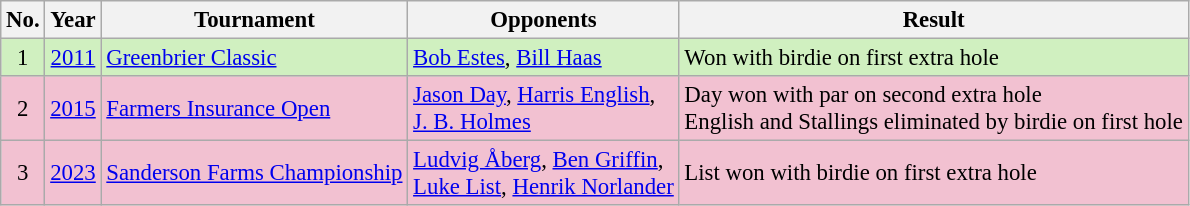<table class="wikitable" style="font-size:95%;">
<tr>
<th>No.</th>
<th>Year</th>
<th>Tournament</th>
<th>Opponents</th>
<th>Result</th>
</tr>
<tr style="background:#D0F0C0;">
<td align=center>1</td>
<td align=center><a href='#'>2011</a></td>
<td><a href='#'>Greenbrier Classic</a></td>
<td> <a href='#'>Bob Estes</a>,  <a href='#'>Bill Haas</a></td>
<td>Won with birdie on first extra hole</td>
</tr>
<tr style="background:#F2C1D1;">
<td align=center>2</td>
<td align=center><a href='#'>2015</a></td>
<td><a href='#'>Farmers Insurance Open</a></td>
<td> <a href='#'>Jason Day</a>,  <a href='#'>Harris English</a>,<br> <a href='#'>J. B. Holmes</a></td>
<td>Day won with par on second extra hole<br>English and Stallings eliminated by birdie on first hole</td>
</tr>
<tr style="background:#F2C1D1;">
<td align=center>3</td>
<td><a href='#'>2023</a></td>
<td><a href='#'>Sanderson Farms Championship</a></td>
<td> <a href='#'>Ludvig Åberg</a>,  <a href='#'>Ben Griffin</a>,<br> <a href='#'>Luke List</a>,  <a href='#'>Henrik Norlander</a></td>
<td>List won with birdie on first extra hole</td>
</tr>
</table>
